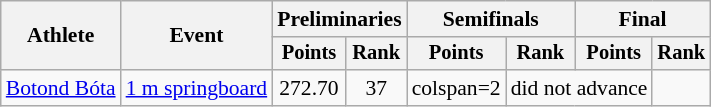<table class=wikitable style="font-size:90%;">
<tr>
<th rowspan="2">Athlete</th>
<th rowspan="2">Event</th>
<th colspan="2">Preliminaries</th>
<th colspan="2">Semifinals</th>
<th colspan="2">Final</th>
</tr>
<tr style="font-size:95%">
<th>Points</th>
<th>Rank</th>
<th>Points</th>
<th>Rank</th>
<th>Points</th>
<th>Rank</th>
</tr>
<tr align=center>
<td align=left><a href='#'>Botond Bóta</a></td>
<td align=left><a href='#'>1 m springboard</a></td>
<td>272.70</td>
<td>37</td>
<td>colspan=2 </td>
<td colspan=2>did not advance</td>
</tr>
</table>
